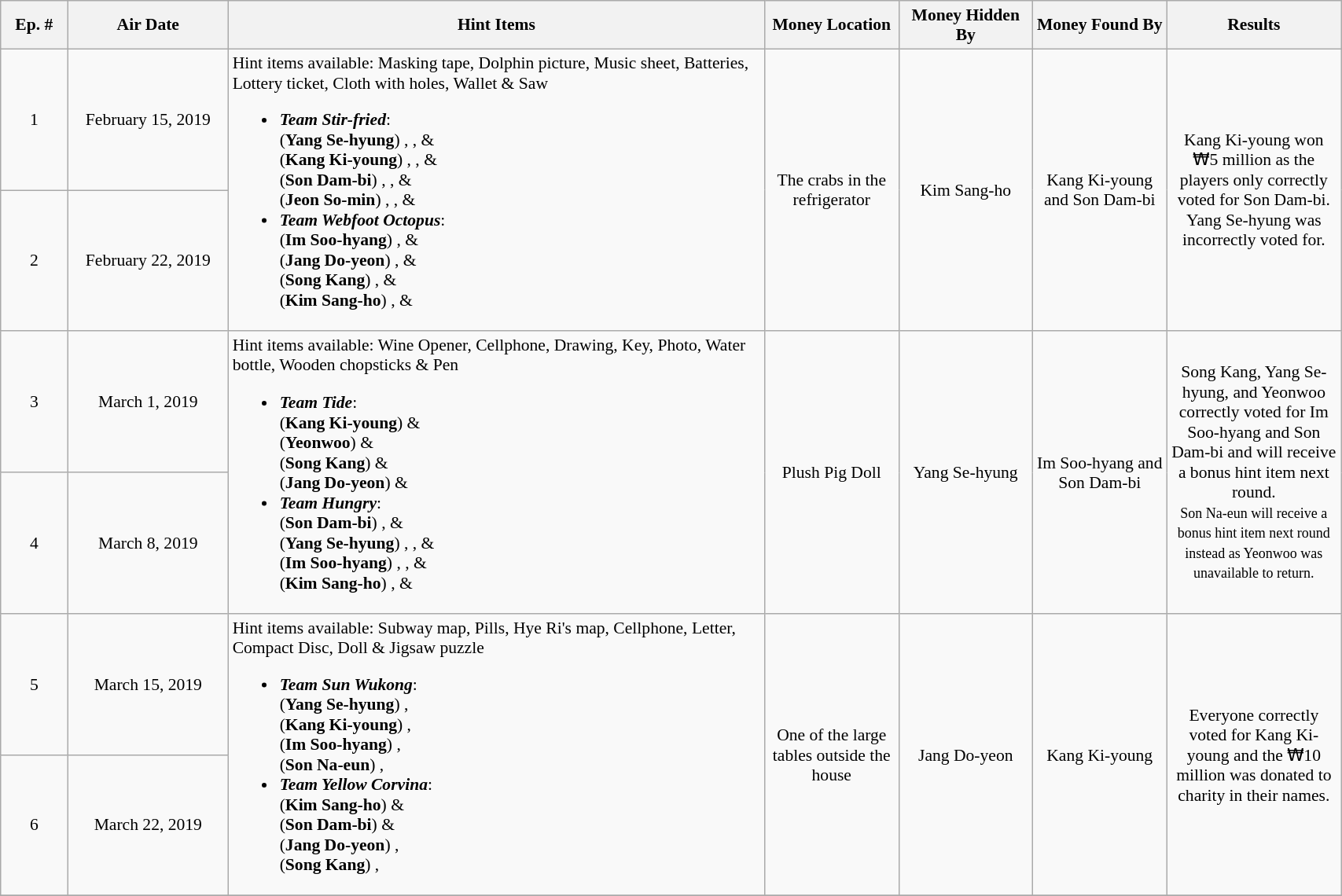<table class="wikitable" style="text-align:center; font-size:90%;width:90%">
<tr>
<th style=width:5%>Ep. #</th>
<th style=width:12%>Air Date</th>
<th style=width:40%>Hint Items</th>
<th style=width:10%>Money Location</th>
<th style=width:10%>Money Hidden By</th>
<th style=width:10%>Money Found By</th>
<th style=width:15%>Results</th>
</tr>
<tr>
<td>1</td>
<td>February 15, 2019</td>
<td rowspan=2 style=text-align:left>Hint items available: Masking tape, Dolphin picture, Music sheet, Batteries, Lottery ticket, Cloth with holes, Wallet & Saw<br><ul><li><strong><em>Team Stir-fried</em></strong>:<br>(<strong>Yang Se-hyung</strong>) <strong></strong>, ,  & <br>(<strong>Kang Ki-young</strong>) <strong></strong>, ,  & <br>(<strong>Son Dam-bi</strong>) <strong></strong>, ,  & <br>(<strong>Jeon So-min</strong>) <strong></strong>, ,  & </li><li><strong><em>Team Webfoot Octopus</em></strong>:<br>(<strong>Im Soo-hyang</strong>) <strong></strong>,  & <br>(<strong>Jang Do-yeon</strong>) <strong></strong>,  & <br>(<strong>Song Kang</strong>) <strong></strong>,  & <br>(<strong>Kim Sang-ho</strong>) <strong></strong>,  & </li></ul></td>
<td rowspan="2">The crabs in the refrigerator</td>
<td rowspan="2">Kim Sang-ho</td>
<td rowspan="2">Kang Ki-young and Son Dam-bi</td>
<td rowspan="2">Kang Ki-young won ₩5 million as the players only correctly voted for Son Dam-bi. Yang Se-hyung was incorrectly voted for.</td>
</tr>
<tr>
<td>2</td>
<td>February 22, 2019</td>
</tr>
<tr>
<td>3</td>
<td>March 1, 2019</td>
<td rowspan=2 style=text-align:left>Hint items available: Wine Opener, Cellphone, Drawing, Key, Photo, Water bottle, Wooden chopsticks & Pen<br><ul><li><strong><em>Team Tide</em></strong>:<br>(<strong>Kang Ki-young</strong>) <strong></strong> & <br>(<strong>Yeonwoo</strong>) <strong></strong> & <br>(<strong>Song Kang</strong>) <strong></strong> & <br>(<strong>Jang Do-yeon</strong>) <strong></strong> & </li><li><strong><em>Team Hungry</em></strong>:<br>(<strong>Son Dam-bi</strong>) <strong></strong>,  & <br>(<strong>Yang Se-hyung</strong>) <strong></strong>, ,  & <br>(<strong>Im Soo-hyang</strong>) <strong></strong>, ,  & <br>(<strong>Kim Sang-ho</strong>) <strong></strong>,  & </li></ul></td>
<td rowspan="2">Plush Pig Doll</td>
<td rowspan="2">Yang Se-hyung</td>
<td rowspan="2">Im Soo-hyang and Son Dam-bi</td>
<td rowspan="2">Song Kang, Yang Se-hyung, and Yeonwoo correctly voted for Im Soo-hyang and Son Dam-bi and will receive a bonus hint item next round.<br><small>Son Na-eun will receive a bonus hint item next round instead as Yeonwoo was unavailable to return.</small></td>
</tr>
<tr>
<td>4</td>
<td>March 8, 2019</td>
</tr>
<tr>
<td>5</td>
<td>March 15, 2019</td>
<td rowspan=2 style=text-align:left>Hint items available: Subway map, Pills, Hye Ri's map, Cellphone, Letter, Compact Disc, Doll & Jigsaw puzzle<br><ul><li><strong><em>Team Sun Wukong</em></strong>:<br>(<strong>Yang Se-hyung</strong>) <strong></strong>, <br>(<strong>Kang Ki-young</strong>) <strong></strong>, <br>(<strong>Im Soo-hyang</strong>) <strong></strong>, <br>(<strong>Son Na-eun</strong>) <strong></strong>, </li><li><strong><em>Team Yellow Corvina</em></strong>:<br>(<strong>Kim Sang-ho</strong>) <strong></strong> & <br>(<strong>Son Dam-bi</strong>) <strong></strong> & <br>(<strong>Jang Do-yeon</strong>) <strong></strong>, <br>(<strong>Song Kang</strong>) <strong></strong>, </li></ul></td>
<td rowspan="2">One of the large tables outside the house</td>
<td rowspan="2">Jang Do-yeon</td>
<td rowspan="2">Kang Ki-young</td>
<td rowspan="2">Everyone correctly voted for Kang Ki-young and the ₩10 million was donated to charity in their names.</td>
</tr>
<tr>
<td>6</td>
<td>March 22, 2019</td>
</tr>
<tr>
</tr>
</table>
